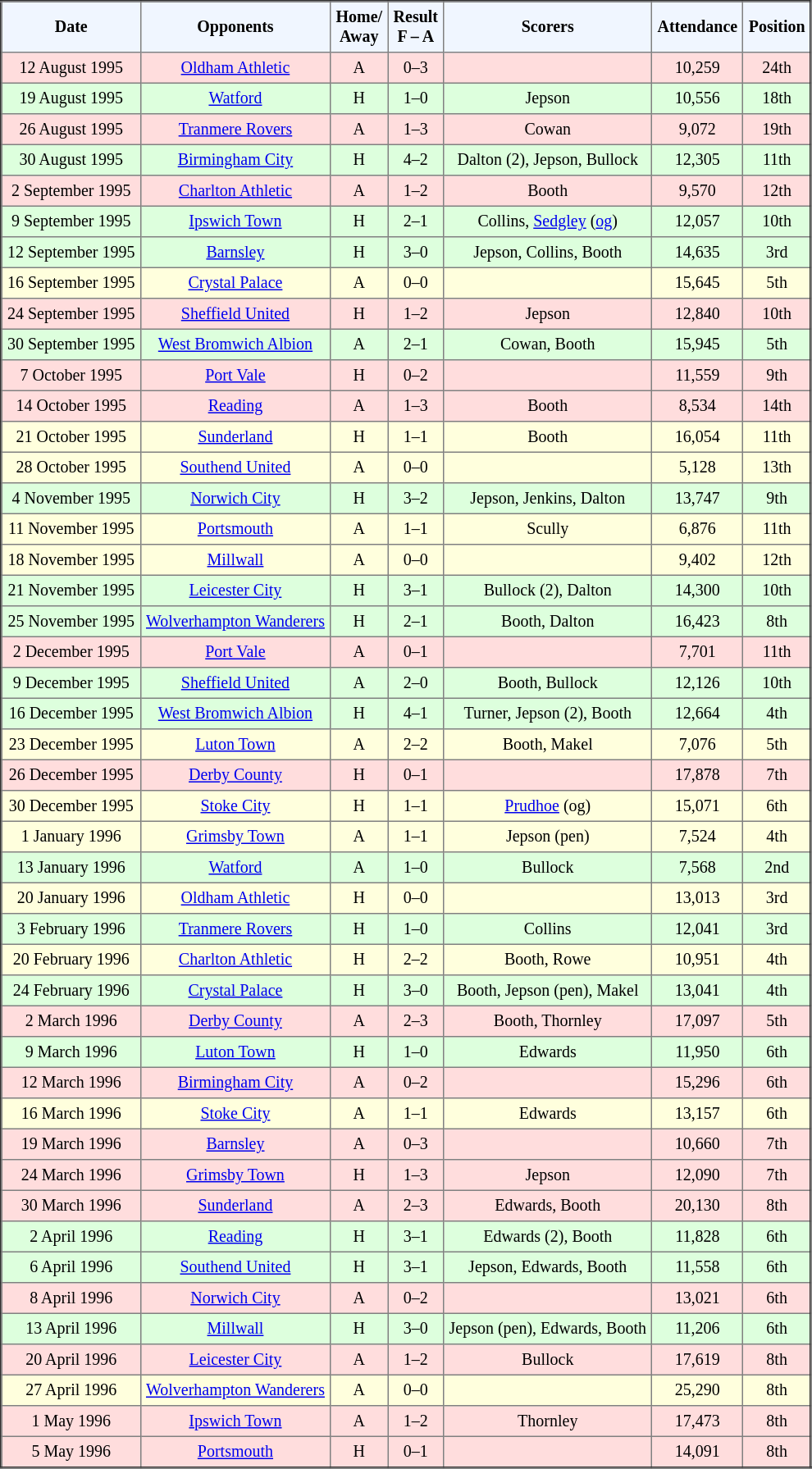<table border="2" cellpadding="4" style="border-collapse:collapse; text-align:center; font-size:smaller;">
<tr style="background:#f0f6ff;">
<th><strong>Date</strong></th>
<th><strong>Opponents</strong></th>
<th><strong>Home/<br>Away</strong></th>
<th><strong>Result<br>F – A</strong></th>
<th><strong>Scorers</strong></th>
<th><strong>Attendance</strong></th>
<th><strong>Position</strong></th>
</tr>
<tr bgcolor="#ffdddd">
<td>12 August 1995</td>
<td><a href='#'>Oldham Athletic</a></td>
<td>A</td>
<td>0–3</td>
<td></td>
<td>10,259</td>
<td>24th</td>
</tr>
<tr bgcolor="#ddffdd">
<td>19 August 1995</td>
<td><a href='#'>Watford</a></td>
<td>H</td>
<td>1–0</td>
<td>Jepson</td>
<td>10,556</td>
<td>18th</td>
</tr>
<tr bgcolor="#ffdddd">
<td>26 August 1995</td>
<td><a href='#'>Tranmere Rovers</a></td>
<td>A</td>
<td>1–3</td>
<td>Cowan</td>
<td>9,072</td>
<td>19th</td>
</tr>
<tr bgcolor="#ddffdd">
<td>30 August 1995</td>
<td><a href='#'>Birmingham City</a></td>
<td>H</td>
<td>4–2</td>
<td>Dalton (2), Jepson, Bullock</td>
<td>12,305</td>
<td>11th</td>
</tr>
<tr bgcolor="#ffdddd">
<td>2 September 1995</td>
<td><a href='#'>Charlton Athletic</a></td>
<td>A</td>
<td>1–2</td>
<td>Booth</td>
<td>9,570</td>
<td>12th</td>
</tr>
<tr bgcolor="#ddffdd">
<td>9 September 1995</td>
<td><a href='#'>Ipswich Town</a></td>
<td>H</td>
<td>2–1</td>
<td>Collins, <a href='#'>Sedgley</a> (<a href='#'>og</a>)</td>
<td>12,057</td>
<td>10th</td>
</tr>
<tr bgcolor="#ddffdd">
<td>12 September 1995</td>
<td><a href='#'>Barnsley</a></td>
<td>H</td>
<td>3–0</td>
<td>Jepson, Collins, Booth</td>
<td>14,635</td>
<td>3rd</td>
</tr>
<tr bgcolor="#ffffdd">
<td>16 September 1995</td>
<td><a href='#'>Crystal Palace</a></td>
<td>A</td>
<td>0–0</td>
<td></td>
<td>15,645</td>
<td>5th</td>
</tr>
<tr bgcolor="#ffdddd">
<td>24 September 1995</td>
<td><a href='#'>Sheffield United</a></td>
<td>H</td>
<td>1–2</td>
<td>Jepson</td>
<td>12,840</td>
<td>10th</td>
</tr>
<tr bgcolor="#ddffdd">
<td>30 September 1995</td>
<td><a href='#'>West Bromwich Albion</a></td>
<td>A</td>
<td>2–1</td>
<td>Cowan, Booth</td>
<td>15,945</td>
<td>5th</td>
</tr>
<tr bgcolor="#ffdddd">
<td>7 October 1995</td>
<td><a href='#'>Port Vale</a></td>
<td>H</td>
<td>0–2</td>
<td></td>
<td>11,559</td>
<td>9th</td>
</tr>
<tr bgcolor="#ffdddd">
<td>14 October 1995</td>
<td><a href='#'>Reading</a></td>
<td>A</td>
<td>1–3</td>
<td>Booth</td>
<td>8,534</td>
<td>14th</td>
</tr>
<tr bgcolor="#ffffdd">
<td>21 October 1995</td>
<td><a href='#'>Sunderland</a></td>
<td>H</td>
<td>1–1</td>
<td>Booth</td>
<td>16,054</td>
<td>11th</td>
</tr>
<tr bgcolor="#ffffdd">
<td>28 October 1995</td>
<td><a href='#'>Southend United</a></td>
<td>A</td>
<td>0–0</td>
<td></td>
<td>5,128</td>
<td>13th</td>
</tr>
<tr bgcolor="#ddffdd">
<td>4 November 1995</td>
<td><a href='#'>Norwich City</a></td>
<td>H</td>
<td>3–2</td>
<td>Jepson, Jenkins, Dalton</td>
<td>13,747</td>
<td>9th</td>
</tr>
<tr bgcolor="#ffffdd">
<td>11 November 1995</td>
<td><a href='#'>Portsmouth</a></td>
<td>A</td>
<td>1–1</td>
<td>Scully</td>
<td>6,876</td>
<td>11th</td>
</tr>
<tr bgcolor="#ffffdd">
<td>18 November 1995</td>
<td><a href='#'>Millwall</a></td>
<td>A</td>
<td>0–0</td>
<td></td>
<td>9,402</td>
<td>12th</td>
</tr>
<tr bgcolor="#ddffdd">
<td>21 November 1995</td>
<td><a href='#'>Leicester City</a></td>
<td>H</td>
<td>3–1</td>
<td>Bullock (2), Dalton</td>
<td>14,300</td>
<td>10th</td>
</tr>
<tr bgcolor="#ddffdd">
<td>25 November 1995</td>
<td><a href='#'>Wolverhampton Wanderers</a></td>
<td>H</td>
<td>2–1</td>
<td>Booth, Dalton</td>
<td>16,423</td>
<td>8th</td>
</tr>
<tr bgcolor="#ffdddd">
<td>2 December 1995</td>
<td><a href='#'>Port Vale</a></td>
<td>A</td>
<td>0–1</td>
<td></td>
<td>7,701</td>
<td>11th</td>
</tr>
<tr bgcolor="#ddffdd">
<td>9 December 1995</td>
<td><a href='#'>Sheffield United</a></td>
<td>A</td>
<td>2–0</td>
<td>Booth, Bullock</td>
<td>12,126</td>
<td>10th</td>
</tr>
<tr bgcolor="#ddffdd">
<td>16 December 1995</td>
<td><a href='#'>West Bromwich Albion</a></td>
<td>H</td>
<td>4–1</td>
<td>Turner, Jepson (2), Booth</td>
<td>12,664</td>
<td>4th</td>
</tr>
<tr bgcolor="#ffffdd">
<td>23 December 1995</td>
<td><a href='#'>Luton Town</a></td>
<td>A</td>
<td>2–2</td>
<td>Booth, Makel</td>
<td>7,076</td>
<td>5th</td>
</tr>
<tr bgcolor="#ffdddd">
<td>26 December 1995</td>
<td><a href='#'>Derby County</a></td>
<td>H</td>
<td>0–1</td>
<td></td>
<td>17,878</td>
<td>7th</td>
</tr>
<tr bgcolor="#ffffdd">
<td>30 December 1995</td>
<td><a href='#'>Stoke City</a></td>
<td>H</td>
<td>1–1</td>
<td><a href='#'>Prudhoe</a> (og)</td>
<td>15,071</td>
<td>6th</td>
</tr>
<tr bgcolor="#ffffdd">
<td>1 January 1996</td>
<td><a href='#'>Grimsby Town</a></td>
<td>A</td>
<td>1–1</td>
<td>Jepson (pen)</td>
<td>7,524</td>
<td>4th</td>
</tr>
<tr bgcolor="#ddffdd">
<td>13 January 1996</td>
<td><a href='#'>Watford</a></td>
<td>A</td>
<td>1–0</td>
<td>Bullock</td>
<td>7,568</td>
<td>2nd</td>
</tr>
<tr bgcolor="#ffffdd">
<td>20 January 1996</td>
<td><a href='#'>Oldham Athletic</a></td>
<td>H</td>
<td>0–0</td>
<td></td>
<td>13,013</td>
<td>3rd</td>
</tr>
<tr bgcolor="#ddffdd">
<td>3 February 1996</td>
<td><a href='#'>Tranmere Rovers</a></td>
<td>H</td>
<td>1–0</td>
<td>Collins</td>
<td>12,041</td>
<td>3rd</td>
</tr>
<tr bgcolor="#ffffdd">
<td>20 February 1996</td>
<td><a href='#'>Charlton Athletic</a></td>
<td>H</td>
<td>2–2</td>
<td>Booth, Rowe</td>
<td>10,951</td>
<td>4th</td>
</tr>
<tr bgcolor="#ddffdd">
<td>24 February 1996</td>
<td><a href='#'>Crystal Palace</a></td>
<td>H</td>
<td>3–0</td>
<td>Booth, Jepson (pen), Makel</td>
<td>13,041</td>
<td>4th</td>
</tr>
<tr bgcolor="#ffdddd">
<td>2 March 1996</td>
<td><a href='#'>Derby County</a></td>
<td>A</td>
<td>2–3</td>
<td>Booth, Thornley</td>
<td>17,097</td>
<td>5th</td>
</tr>
<tr bgcolor="#ddffdd">
<td>9 March 1996</td>
<td><a href='#'>Luton Town</a></td>
<td>H</td>
<td>1–0</td>
<td>Edwards</td>
<td>11,950</td>
<td>6th</td>
</tr>
<tr bgcolor="#ffdddd">
<td>12 March 1996</td>
<td><a href='#'>Birmingham City</a></td>
<td>A</td>
<td>0–2</td>
<td></td>
<td>15,296</td>
<td>6th</td>
</tr>
<tr bgcolor="#ffffdd">
<td>16 March 1996</td>
<td><a href='#'>Stoke City</a></td>
<td>A</td>
<td>1–1</td>
<td>Edwards</td>
<td>13,157</td>
<td>6th</td>
</tr>
<tr bgcolor="#ffdddd">
<td>19 March 1996</td>
<td><a href='#'>Barnsley</a></td>
<td>A</td>
<td>0–3</td>
<td></td>
<td>10,660</td>
<td>7th</td>
</tr>
<tr bgcolor="#ffdddd">
<td>24 March 1996</td>
<td><a href='#'>Grimsby Town</a></td>
<td>H</td>
<td>1–3</td>
<td>Jepson</td>
<td>12,090</td>
<td>7th</td>
</tr>
<tr bgcolor="#ffdddd">
<td>30 March 1996</td>
<td><a href='#'>Sunderland</a></td>
<td>A</td>
<td>2–3</td>
<td>Edwards, Booth</td>
<td>20,130</td>
<td>8th</td>
</tr>
<tr bgcolor="#ddffdd">
<td>2 April 1996</td>
<td><a href='#'>Reading</a></td>
<td>H</td>
<td>3–1</td>
<td>Edwards (2), Booth</td>
<td>11,828</td>
<td>6th</td>
</tr>
<tr bgcolor="#ddffdd">
<td>6 April 1996</td>
<td><a href='#'>Southend United</a></td>
<td>H</td>
<td>3–1</td>
<td>Jepson, Edwards, Booth</td>
<td>11,558</td>
<td>6th</td>
</tr>
<tr bgcolor="#ffdddd">
<td>8 April 1996</td>
<td><a href='#'>Norwich City</a></td>
<td>A</td>
<td>0–2</td>
<td></td>
<td>13,021</td>
<td>6th</td>
</tr>
<tr bgcolor="#ddffdd">
<td>13 April 1996</td>
<td><a href='#'>Millwall</a></td>
<td>H</td>
<td>3–0</td>
<td>Jepson (pen), Edwards, Booth</td>
<td>11,206</td>
<td>6th</td>
</tr>
<tr bgcolor="#ffdddd">
<td>20 April 1996</td>
<td><a href='#'>Leicester City</a></td>
<td>A</td>
<td>1–2</td>
<td>Bullock</td>
<td>17,619</td>
<td>8th</td>
</tr>
<tr bgcolor="#ffffdd">
<td>27 April 1996</td>
<td><a href='#'>Wolverhampton Wanderers</a></td>
<td>A</td>
<td>0–0</td>
<td></td>
<td>25,290</td>
<td>8th</td>
</tr>
<tr bgcolor="#ffdddd">
<td>1 May 1996</td>
<td><a href='#'>Ipswich Town</a></td>
<td>A</td>
<td>1–2</td>
<td>Thornley</td>
<td>17,473</td>
<td>8th</td>
</tr>
<tr bgcolor="#ffdddd">
<td>5 May 1996</td>
<td><a href='#'>Portsmouth</a></td>
<td>H</td>
<td>0–1</td>
<td></td>
<td>14,091</td>
<td>8th</td>
</tr>
</table>
